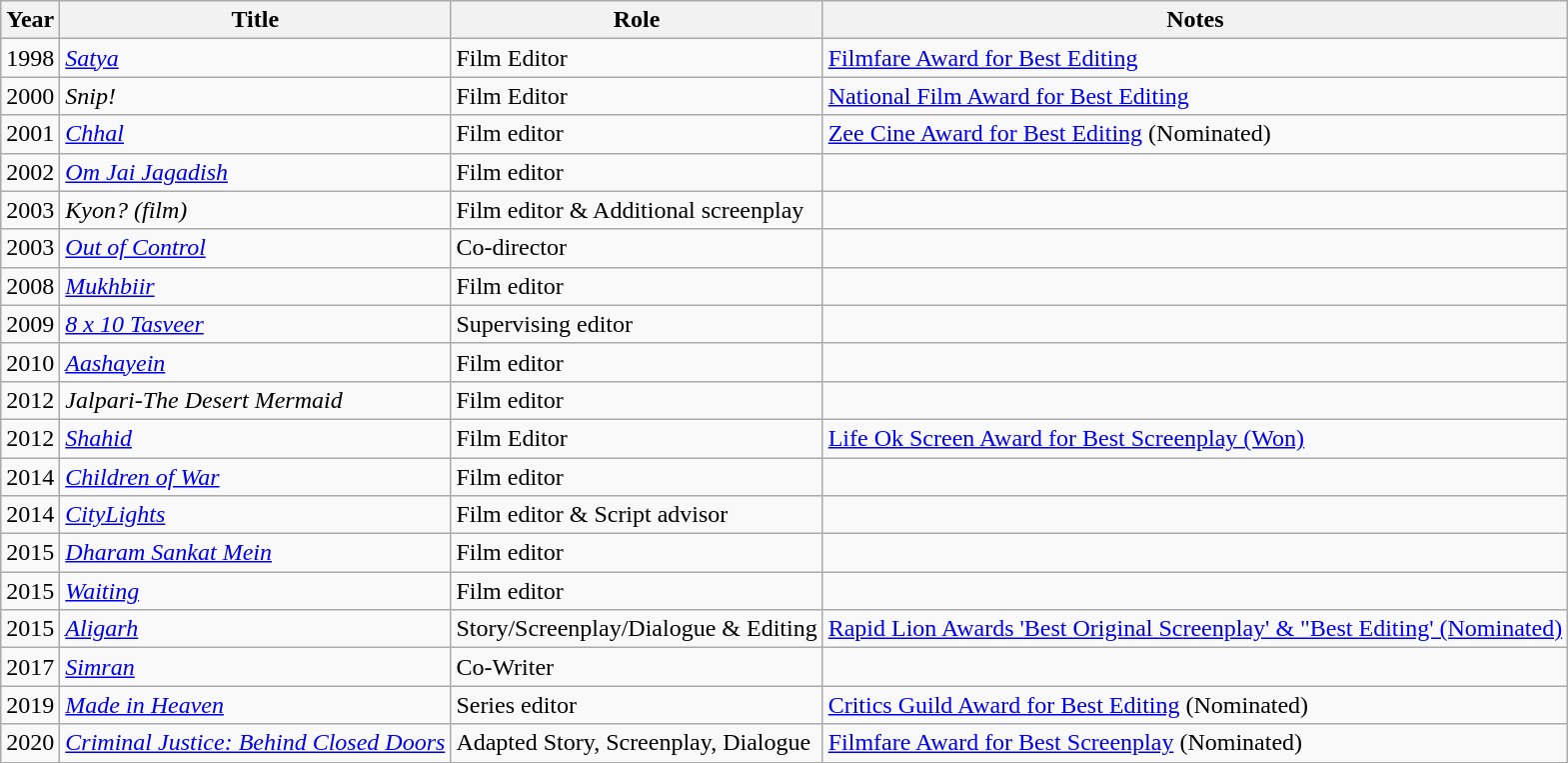<table class="wikitable sortable">
<tr>
<th>Year</th>
<th>Title</th>
<th>Role</th>
<th class="unsortable">Notes</th>
</tr>
<tr>
<td>1998</td>
<td><em><a href='#'>Satya</a></em></td>
<td>Film Editor</td>
<td><a href='#'>Filmfare Award for Best Editing</a></td>
</tr>
<tr>
<td>2000</td>
<td><em>Snip!</em></td>
<td>Film Editor</td>
<td><a href='#'>National Film Award for Best Editing</a></td>
</tr>
<tr>
<td>2001</td>
<td><em><a href='#'>Chhal</a></em></td>
<td>Film editor</td>
<td><a href='#'>Zee Cine Award for Best Editing</a> (Nominated)</td>
</tr>
<tr>
<td>2002</td>
<td><em><a href='#'>Om Jai Jagadish</a></em></td>
<td>Film editor</td>
<td></td>
</tr>
<tr>
<td>2003</td>
<td><em>Kyon? (film)</em></td>
<td>Film editor & Additional screenplay</td>
<td></td>
</tr>
<tr>
<td>2003</td>
<td><em><a href='#'>Out of Control</a></em></td>
<td>Co-director</td>
<td></td>
</tr>
<tr>
<td>2008</td>
<td><em><a href='#'>Mukhbiir</a></em></td>
<td>Film editor</td>
<td></td>
</tr>
<tr>
<td>2009</td>
<td><em><a href='#'>8 x 10 Tasveer</a></em></td>
<td>Supervising editor</td>
<td></td>
</tr>
<tr>
<td>2010</td>
<td><em><a href='#'>Aashayein</a></em></td>
<td>Film editor</td>
<td></td>
</tr>
<tr>
<td>2012</td>
<td><em>Jalpari-The Desert Mermaid</em></td>
<td>Film editor</td>
<td></td>
</tr>
<tr>
<td>2012</td>
<td><em><a href='#'>Shahid</a></em></td>
<td>Film Editor</td>
<td><a href='#'>Life Ok Screen Award for Best Screenplay (Won)</a></td>
</tr>
<tr>
<td>2014</td>
<td><em><a href='#'>Children of War</a></em></td>
<td>Film editor</td>
<td></td>
</tr>
<tr>
<td>2014</td>
<td><em><a href='#'>CityLights</a></em></td>
<td>Film editor & Script advisor</td>
<td></td>
</tr>
<tr>
<td>2015</td>
<td><em><a href='#'>Dharam Sankat Mein</a></em></td>
<td>Film editor</td>
<td></td>
</tr>
<tr>
<td>2015</td>
<td><em><a href='#'>Waiting</a></em></td>
<td>Film editor</td>
<td></td>
</tr>
<tr>
<td>2015</td>
<td><em><a href='#'>Aligarh</a></em></td>
<td>Story/Screenplay/Dialogue & Editing</td>
<td><a href='#'>Rapid Lion Awards 'Best Original Screenplay' & "Best Editing' (Nominated)</a></td>
</tr>
<tr>
<td>2017</td>
<td><em><a href='#'>Simran</a></em></td>
<td>Co-Writer</td>
<td></td>
</tr>
<tr>
<td>2019</td>
<td><em><a href='#'>Made in Heaven</a></em></td>
<td>Series editor</td>
<td><a href='#'>Critics Guild Award for Best Editing</a> (Nominated)</td>
</tr>
<tr>
<td>2020</td>
<td><em><a href='#'>Criminal Justice: Behind Closed Doors</a></em></td>
<td>Adapted Story, Screenplay, Dialogue</td>
<td><a href='#'>Filmfare Award for Best Screenplay</a> (Nominated)</td>
</tr>
</table>
